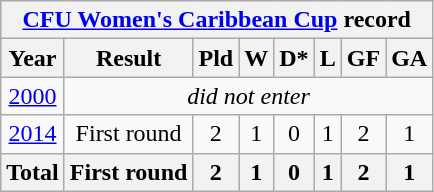<table class="wikitable" style="text-align: center;">
<tr>
<th colspan=8><a href='#'>CFU Women's Caribbean Cup</a> record</th>
</tr>
<tr>
<th>Year</th>
<th>Result</th>
<th>Pld</th>
<th>W</th>
<th>D*</th>
<th>L</th>
<th>GF</th>
<th>GA</th>
</tr>
<tr>
<td> <a href='#'>2000</a></td>
<td colspan=7><em>did not enter</em></td>
</tr>
<tr>
<td> <a href='#'>2014</a></td>
<td>First round</td>
<td>2</td>
<td>1</td>
<td>0</td>
<td>1</td>
<td>2</td>
<td>1</td>
</tr>
<tr>
<th>Total</th>
<th>First round</th>
<th>2</th>
<th>1</th>
<th>0</th>
<th>1</th>
<th>2</th>
<th>1</th>
</tr>
</table>
